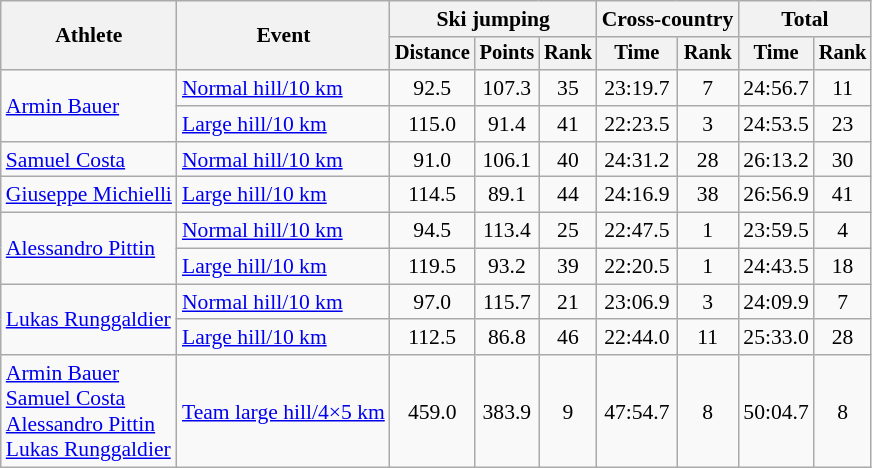<table class="wikitable" style="font-size:90%">
<tr>
<th rowspan="2">Athlete</th>
<th rowspan="2">Event</th>
<th colspan="3">Ski jumping</th>
<th colspan="2">Cross-country</th>
<th colspan="2">Total</th>
</tr>
<tr style="font-size:95%">
<th>Distance</th>
<th>Points</th>
<th>Rank</th>
<th>Time</th>
<th>Rank</th>
<th>Time</th>
<th>Rank</th>
</tr>
<tr align=center>
<td align=left rowspan=2><a href='#'>Armin Bauer</a></td>
<td align=left><a href='#'>Normal hill/10 km</a></td>
<td>92.5</td>
<td>107.3</td>
<td>35</td>
<td>23:19.7</td>
<td>7</td>
<td>24:56.7</td>
<td>11</td>
</tr>
<tr align=center>
<td align=left><a href='#'>Large hill/10 km</a></td>
<td>115.0</td>
<td>91.4</td>
<td>41</td>
<td>22:23.5</td>
<td>3</td>
<td>24:53.5</td>
<td>23</td>
</tr>
<tr align=center>
<td align=left><a href='#'>Samuel Costa</a></td>
<td align=left><a href='#'>Normal hill/10 km</a></td>
<td>91.0</td>
<td>106.1</td>
<td>40</td>
<td>24:31.2</td>
<td>28</td>
<td>26:13.2</td>
<td>30</td>
</tr>
<tr align=center>
<td align=left><a href='#'>Giuseppe Michielli</a></td>
<td align=left><a href='#'>Large hill/10 km</a></td>
<td>114.5</td>
<td>89.1</td>
<td>44</td>
<td>24:16.9</td>
<td>38</td>
<td>26:56.9</td>
<td>41</td>
</tr>
<tr align=center>
<td align=left rowspan=2><a href='#'>Alessandro Pittin</a></td>
<td align=left><a href='#'>Normal hill/10 km</a></td>
<td>94.5</td>
<td>113.4</td>
<td>25</td>
<td>22:47.5</td>
<td>1</td>
<td>23:59.5</td>
<td>4</td>
</tr>
<tr align=center>
<td align=left><a href='#'>Large hill/10 km</a></td>
<td>119.5</td>
<td>93.2</td>
<td>39</td>
<td>22:20.5</td>
<td>1</td>
<td>24:43.5</td>
<td>18</td>
</tr>
<tr align=center>
<td align=left rowspan=2><a href='#'>Lukas Runggaldier</a></td>
<td align=left><a href='#'>Normal hill/10 km</a></td>
<td>97.0</td>
<td>115.7</td>
<td>21</td>
<td>23:06.9</td>
<td>3</td>
<td>24:09.9</td>
<td>7</td>
</tr>
<tr align=center>
<td align=left><a href='#'>Large hill/10 km</a></td>
<td>112.5</td>
<td>86.8</td>
<td>46</td>
<td>22:44.0</td>
<td>11</td>
<td>25:33.0</td>
<td>28</td>
</tr>
<tr align=center>
<td align=left><a href='#'>Armin Bauer</a><br><a href='#'>Samuel Costa</a><br><a href='#'>Alessandro Pittin</a><br><a href='#'>Lukas Runggaldier</a></td>
<td align=left><a href='#'>Team large hill/4×5 km</a></td>
<td>459.0</td>
<td>383.9</td>
<td>9</td>
<td>47:54.7</td>
<td>8</td>
<td>50:04.7</td>
<td>8</td>
</tr>
</table>
